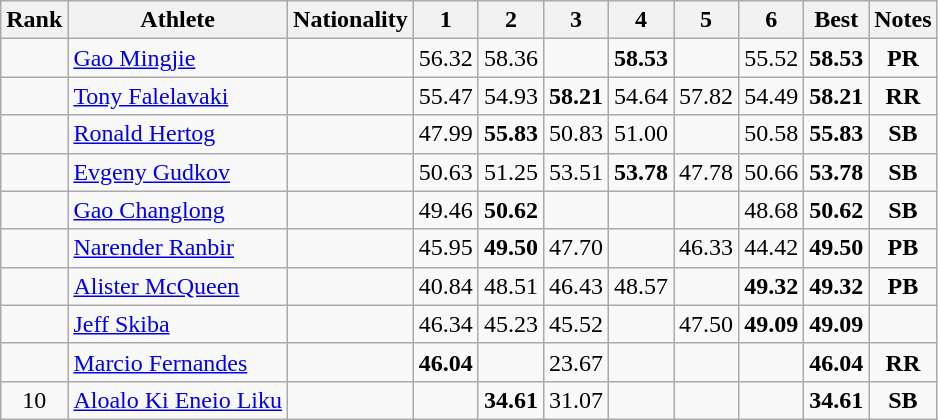<table class="wikitable sortable" style="text-align:center">
<tr>
<th>Rank</th>
<th>Athlete</th>
<th>Nationality</th>
<th width="25">1</th>
<th width="25">2</th>
<th width="25">3</th>
<th width="25">4</th>
<th width="25">5</th>
<th width="25">6</th>
<th>Best</th>
<th>Notes</th>
</tr>
<tr>
<td></td>
<td style="text-align:left;"><a href='#'>Gao Mingjie</a></td>
<td style="text-align:left;"></td>
<td>56.32</td>
<td>58.36</td>
<td></td>
<td><strong>58.53</strong></td>
<td></td>
<td>55.52</td>
<td><strong>58.53</strong></td>
<td><strong>PR</strong></td>
</tr>
<tr>
<td></td>
<td style="text-align:left;"><a href='#'>Tony Falelavaki</a></td>
<td style="text-align:left;"></td>
<td>55.47</td>
<td>54.93</td>
<td><strong>58.21</strong></td>
<td>54.64</td>
<td>57.82</td>
<td>54.49</td>
<td><strong>58.21</strong></td>
<td><strong>RR</strong></td>
</tr>
<tr>
<td></td>
<td style="text-align:left;"><a href='#'>Ronald Hertog</a></td>
<td style="text-align:left;"></td>
<td>47.99</td>
<td><strong>55.83</strong></td>
<td>50.83</td>
<td>51.00</td>
<td></td>
<td>50.58</td>
<td><strong>55.83</strong></td>
<td><strong>SB</strong></td>
</tr>
<tr>
<td></td>
<td style="text-align:left;"><a href='#'>Evgeny Gudkov</a></td>
<td style="text-align:left;"></td>
<td>50.63</td>
<td>51.25</td>
<td>53.51</td>
<td><strong>53.78</strong></td>
<td>47.78</td>
<td>50.66</td>
<td><strong>53.78</strong></td>
<td><strong>SB</strong></td>
</tr>
<tr>
<td></td>
<td style="text-align:left;"><a href='#'>Gao Changlong</a></td>
<td style="text-align:left;"></td>
<td>49.46</td>
<td><strong>50.62</strong></td>
<td></td>
<td></td>
<td></td>
<td>48.68</td>
<td><strong>50.62</strong></td>
<td><strong>SB</strong></td>
</tr>
<tr>
<td></td>
<td style="text-align:left;"><a href='#'>Narender Ranbir</a></td>
<td style="text-align:left;"></td>
<td>45.95</td>
<td><strong>49.50</strong></td>
<td>47.70</td>
<td></td>
<td>46.33</td>
<td>44.42</td>
<td><strong>49.50</strong></td>
<td><strong>PB</strong></td>
</tr>
<tr>
<td></td>
<td style="text-align:left;"><a href='#'>Alister McQueen</a></td>
<td style="text-align:left;"></td>
<td>40.84</td>
<td>48.51</td>
<td>46.43</td>
<td>48.57</td>
<td></td>
<td><strong>49.32</strong></td>
<td><strong>49.32</strong></td>
<td><strong>PB</strong></td>
</tr>
<tr>
<td></td>
<td style="text-align:left;"><a href='#'>Jeff Skiba</a></td>
<td style="text-align:left;"></td>
<td>46.34</td>
<td>45.23</td>
<td>45.52</td>
<td></td>
<td>47.50</td>
<td><strong>49.09</strong></td>
<td><strong>49.09</strong></td>
<td></td>
</tr>
<tr>
<td></td>
<td style="text-align:left;"><a href='#'>Marcio Fernandes</a></td>
<td style="text-align:left;"></td>
<td><strong>46.04</strong></td>
<td></td>
<td>23.67</td>
<td></td>
<td></td>
<td></td>
<td><strong>46.04</strong></td>
<td><strong>RR</strong></td>
</tr>
<tr>
<td>10</td>
<td style="text-align:left;"><a href='#'>Aloalo Ki Eneio Liku</a></td>
<td style="text-align:left;"></td>
<td></td>
<td><strong>34.61</strong></td>
<td>31.07</td>
<td></td>
<td></td>
<td></td>
<td><strong>34.61</strong></td>
<td><strong>SB</strong></td>
</tr>
</table>
